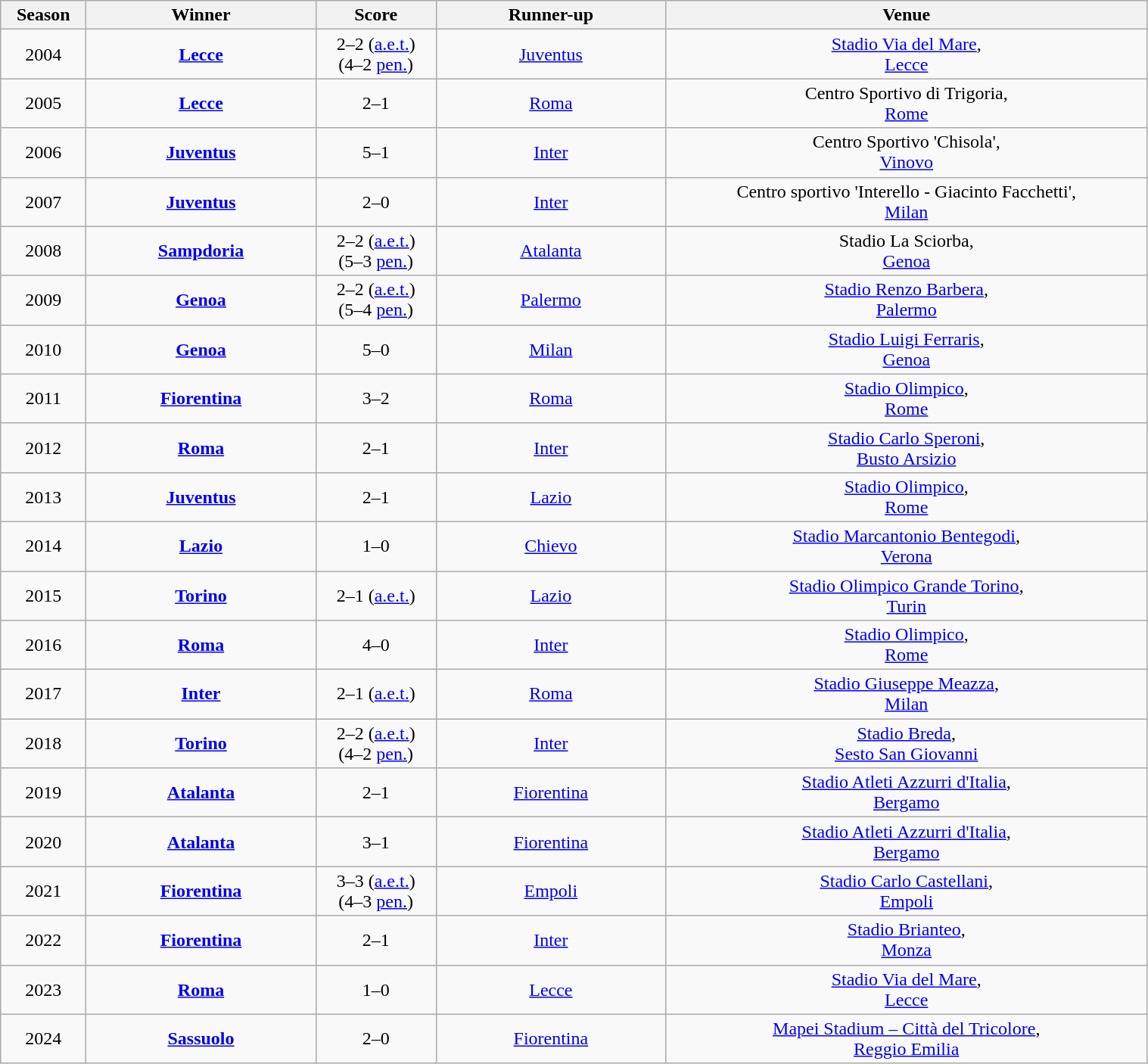<table class="wikitable" style="text-align:center;width:80%">
<tr>
<th>Season</th>
<th width="20%">Winner</th>
<th>Score</th>
<th width="20%">Runner-up</th>
<th>Venue</th>
</tr>
<tr>
<td>2004</td>
<td><strong><a href='#'>Lecce</a></strong></td>
<td>2–2 (<a href='#'>a.e.t.</a>)<br>(4–2 <a href='#'>pen.</a>)</td>
<td><a href='#'>Juventus</a></td>
<td><a href='#'>Stadio Via del Mare</a>,<br><a href='#'>Lecce</a></td>
</tr>
<tr>
<td>2005</td>
<td><strong><a href='#'>Lecce</a></strong></td>
<td>2–1</td>
<td><a href='#'>Roma</a></td>
<td>Centro Sportivo di Trigoria,<br><a href='#'>Rome</a></td>
</tr>
<tr>
<td>2006</td>
<td><strong><a href='#'>Juventus</a></strong></td>
<td>5–1</td>
<td><a href='#'>Inter</a></td>
<td>Centro Sportivo 'Chisola',<br><a href='#'>Vinovo</a></td>
</tr>
<tr>
<td>2007</td>
<td><strong><a href='#'>Juventus</a></strong></td>
<td>2–0</td>
<td><a href='#'>Inter</a></td>
<td>Centro sportivo 'Interello - Giacinto Facchetti',<br><a href='#'>Milan</a></td>
</tr>
<tr>
<td>2008</td>
<td><strong><a href='#'>Sampdoria</a></strong></td>
<td>2–2 (<a href='#'>a.e.t.</a>)<br>(5–3 <a href='#'>pen.</a>)</td>
<td><a href='#'>Atalanta</a></td>
<td>Stadio La Sciorba,<br> <a href='#'>Genoa</a></td>
</tr>
<tr>
<td>2009</td>
<td><strong><a href='#'>Genoa</a></strong></td>
<td>2–2 (<a href='#'>a.e.t.</a>)<br>(5–4 <a href='#'>pen.</a>)</td>
<td><a href='#'>Palermo</a></td>
<td><a href='#'>Stadio Renzo Barbera</a>,<br> <a href='#'>Palermo</a></td>
</tr>
<tr>
<td>2010</td>
<td><strong><a href='#'>Genoa</a></strong></td>
<td>5–0</td>
<td><a href='#'>Milan</a></td>
<td><a href='#'>Stadio Luigi Ferraris</a>,<br> <a href='#'>Genoa</a></td>
</tr>
<tr>
<td>2011</td>
<td><strong><a href='#'>Fiorentina</a></strong></td>
<td>3–2</td>
<td><a href='#'>Roma</a></td>
<td><a href='#'>Stadio Olimpico</a>,<br> <a href='#'>Rome</a></td>
</tr>
<tr>
<td>2012</td>
<td><strong><a href='#'>Roma</a></strong></td>
<td>2–1</td>
<td><a href='#'>Inter</a></td>
<td><a href='#'>Stadio Carlo Speroni</a>,<br> <a href='#'>Busto Arsizio</a></td>
</tr>
<tr>
<td>2013</td>
<td><strong><a href='#'>Juventus</a></strong></td>
<td>2–1</td>
<td><a href='#'>Lazio</a></td>
<td><a href='#'>Stadio Olimpico</a>,<br> <a href='#'>Rome</a></td>
</tr>
<tr>
<td>2014</td>
<td><strong><a href='#'>Lazio</a></strong></td>
<td>1–0</td>
<td><a href='#'>Chievo</a></td>
<td><a href='#'>Stadio Marcantonio Bentegodi</a>,<br> <a href='#'>Verona</a></td>
</tr>
<tr>
<td>2015</td>
<td><strong><a href='#'>Torino</a></strong></td>
<td>2–1 (<a href='#'>a.e.t.</a>)</td>
<td><a href='#'>Lazio</a></td>
<td><a href='#'>Stadio Olimpico Grande Torino</a>,<br> <a href='#'>Turin</a></td>
</tr>
<tr>
<td>2016</td>
<td><strong><a href='#'>Roma</a></strong></td>
<td>4–0</td>
<td><a href='#'>Inter</a></td>
<td><a href='#'>Stadio Olimpico</a>, <br> <a href='#'>Rome</a></td>
</tr>
<tr>
<td>2017</td>
<td><strong><a href='#'>Inter</a></strong></td>
<td>2–1 (<a href='#'>a.e.t.</a>)</td>
<td><a href='#'>Roma</a></td>
<td><a href='#'>Stadio Giuseppe Meazza</a>, <br> <a href='#'>Milan</a></td>
</tr>
<tr>
<td>2018</td>
<td><strong><a href='#'>Torino</a></strong></td>
<td>2–2 (<a href='#'>a.e.t.</a>)<br>(4–2 <a href='#'>pen.</a>)</td>
<td><a href='#'>Inter</a></td>
<td><a href='#'>Stadio Breda</a>, <br> <a href='#'>Sesto San Giovanni</a></td>
</tr>
<tr>
<td>2019</td>
<td><strong><a href='#'>Atalanta</a></strong></td>
<td>2–1</td>
<td><a href='#'>Fiorentina</a></td>
<td><a href='#'>Stadio Atleti Azzurri d'Italia</a>, <br> <a href='#'>Bergamo</a></td>
</tr>
<tr>
<td>2020</td>
<td><strong><a href='#'>Atalanta</a></strong></td>
<td>3–1</td>
<td><a href='#'>Fiorentina</a></td>
<td><a href='#'>Stadio Atleti Azzurri d'Italia</a>, <br> <a href='#'>Bergamo</a></td>
</tr>
<tr>
<td>2021</td>
<td><strong><a href='#'>Fiorentina</a></strong></td>
<td>3–3 (<a href='#'>a.e.t.</a>)<br>(4–3 <a href='#'>pen.</a>)</td>
<td><a href='#'>Empoli</a></td>
<td><a href='#'>Stadio Carlo Castellani</a>, <br> <a href='#'>Empoli</a></td>
</tr>
<tr>
<td>2022</td>
<td><strong><a href='#'>Fiorentina</a></strong></td>
<td>2–1</td>
<td><a href='#'>Inter</a></td>
<td><a href='#'>Stadio Brianteo</a>, <br> <a href='#'>Monza</a></td>
</tr>
<tr>
<td>2023</td>
<td><strong><a href='#'>Roma</a></strong></td>
<td>1–0</td>
<td><a href='#'>Lecce</a></td>
<td><a href='#'>Stadio Via del Mare</a>,<br><a href='#'>Lecce</a></td>
</tr>
<tr>
<td>2024</td>
<td><strong><a href='#'>Sassuolo</a></strong></td>
<td>2–0</td>
<td><a href='#'>Fiorentina</a></td>
<td><a href='#'>Mapei Stadium – Città del Tricolore</a>,<br><a href='#'>Reggio Emilia</a></td>
</tr>
</table>
